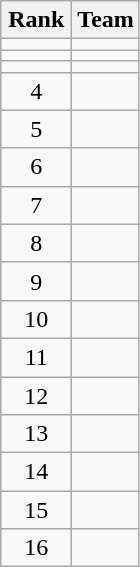<table class="wikitable" style="text-align: center;">
<tr>
<th width=40>Rank</th>
<th>Team</th>
</tr>
<tr align=center>
<td></td>
<td style="text-align:left;"></td>
</tr>
<tr align=center>
<td></td>
<td style="text-align:left;"></td>
</tr>
<tr align=center>
<td></td>
<td style="text-align:left;"></td>
</tr>
<tr align=center>
<td>4</td>
<td style="text-align:left;"></td>
</tr>
<tr align=center>
<td>5</td>
<td style="text-align:left;"></td>
</tr>
<tr align=center>
<td>6</td>
<td style="text-align:left;"></td>
</tr>
<tr align=center>
<td>7</td>
<td style="text-align:left;"></td>
</tr>
<tr align=center>
<td>8</td>
<td style="text-align:left;"></td>
</tr>
<tr align=center>
<td>9</td>
<td style="text-align:left;"></td>
</tr>
<tr align=center>
<td>10</td>
<td style="text-align:left;"></td>
</tr>
<tr align=center>
<td>11</td>
<td style="text-align:left;"></td>
</tr>
<tr align=center>
<td>12</td>
<td style="text-align:left;"></td>
</tr>
<tr align=center>
<td>13</td>
<td style="text-align:left;"></td>
</tr>
<tr align=center>
<td>14</td>
<td style="text-align:left;"></td>
</tr>
<tr align=center>
<td>15</td>
<td style="text-align:left;"></td>
</tr>
<tr align=center>
<td>16</td>
<td style="text-align:left;"></td>
</tr>
</table>
